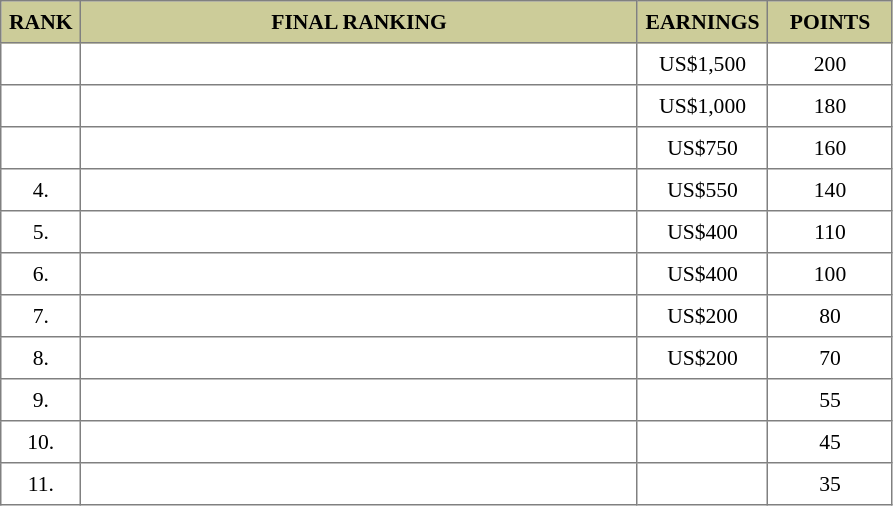<table border="1" cellspacing="2" cellpadding="5" style="border-collapse: collapse; font-size: 90%;">
<tr bgcolor="CCCC99">
<th>RANK</th>
<th style="width: 25em">FINAL RANKING</th>
<th style="width: 5em">EARNINGS</th>
<th style="width: 5em">POINTS</th>
</tr>
<tr>
<td align="center"></td>
<td></td>
<td align="center">US$1,500</td>
<td align="center">200</td>
</tr>
<tr>
<td align="center"></td>
<td></td>
<td align="center">US$1,000</td>
<td align="center">180</td>
</tr>
<tr>
<td align="center"></td>
<td></td>
<td align="center">US$750</td>
<td align="center">160</td>
</tr>
<tr>
<td align="center">4.</td>
<td></td>
<td align="center">US$550</td>
<td align="center">140</td>
</tr>
<tr>
<td align="center">5.</td>
<td></td>
<td align="center">US$400</td>
<td align="center">110</td>
</tr>
<tr>
<td align="center">6.</td>
<td></td>
<td align="center">US$400</td>
<td align="center">100</td>
</tr>
<tr>
<td align="center">7.</td>
<td></td>
<td align="center">US$200</td>
<td align="center">80</td>
</tr>
<tr>
<td align="center">8.</td>
<td></td>
<td align="center">US$200</td>
<td align="center">70</td>
</tr>
<tr>
<td align="center">9.</td>
<td></td>
<td align="center"></td>
<td align="center">55</td>
</tr>
<tr>
<td align="center">10.</td>
<td></td>
<td align="center"></td>
<td align="center">45</td>
</tr>
<tr>
<td align="center">11.</td>
<td></td>
<td align="center"></td>
<td align="center">35</td>
</tr>
</table>
